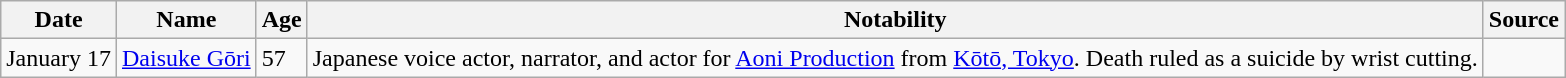<table class="wikitable">
<tr>
<th>Date</th>
<th>Name</th>
<th>Age</th>
<th>Notability</th>
<th>Source</th>
</tr>
<tr>
<td>January 17</td>
<td><a href='#'>Daisuke Gōri</a></td>
<td>57</td>
<td>Japanese voice actor, narrator, and actor for <a href='#'>Aoni Production</a> from <a href='#'>Kōtō, Tokyo</a>. Death ruled as a suicide by wrist cutting.</td>
<td></td>
</tr>
</table>
